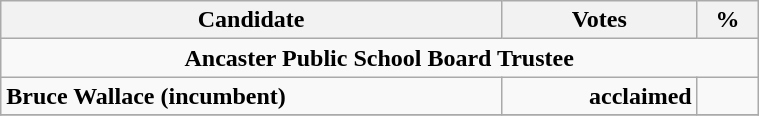<table class="wikitable" width="40%">
<tr>
<th>Candidate</th>
<th>Votes</th>
<th>%</th>
</tr>
<tr>
<td colspan="3" align="center"><strong>Ancaster Public School Board Trustee</strong></td>
</tr>
<tr>
<td align="left"><strong> Bruce Wallace (incumbent)</strong></td>
<td align="right"><strong>acclaimed</strong></td>
<td align="right"></td>
</tr>
<tr>
</tr>
</table>
